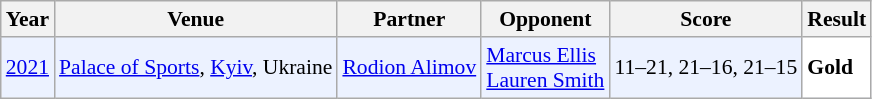<table class="sortable wikitable" style="font-size: 90%;">
<tr>
<th>Year</th>
<th>Venue</th>
<th>Partner</th>
<th>Opponent</th>
<th>Score</th>
<th>Result</th>
</tr>
<tr style="background:#ECF2FF">
<td align="center"><a href='#'>2021</a></td>
<td align="left"><a href='#'>Palace of Sports</a>, <a href='#'>Kyiv</a>, Ukraine</td>
<td align="left"> <a href='#'>Rodion Alimov</a></td>
<td align="left"> <a href='#'>Marcus Ellis</a><br> <a href='#'>Lauren Smith</a></td>
<td align="left">11–21, 21–16, 21–15</td>
<td style="text-align:left; background:white"> <strong>Gold</strong></td>
</tr>
</table>
